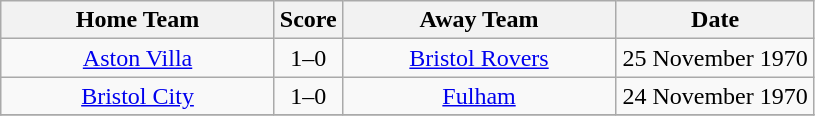<table class="wikitable" style="text-align:center;">
<tr>
<th width=175>Home Team</th>
<th width=20>Score</th>
<th width=175>Away Team</th>
<th width=125>Date</th>
</tr>
<tr>
<td><a href='#'>Aston Villa</a></td>
<td>1–0</td>
<td><a href='#'>Bristol Rovers</a></td>
<td>25 November 1970</td>
</tr>
<tr>
<td><a href='#'>Bristol City</a></td>
<td>1–0</td>
<td><a href='#'>Fulham</a></td>
<td>24 November 1970</td>
</tr>
<tr>
</tr>
</table>
